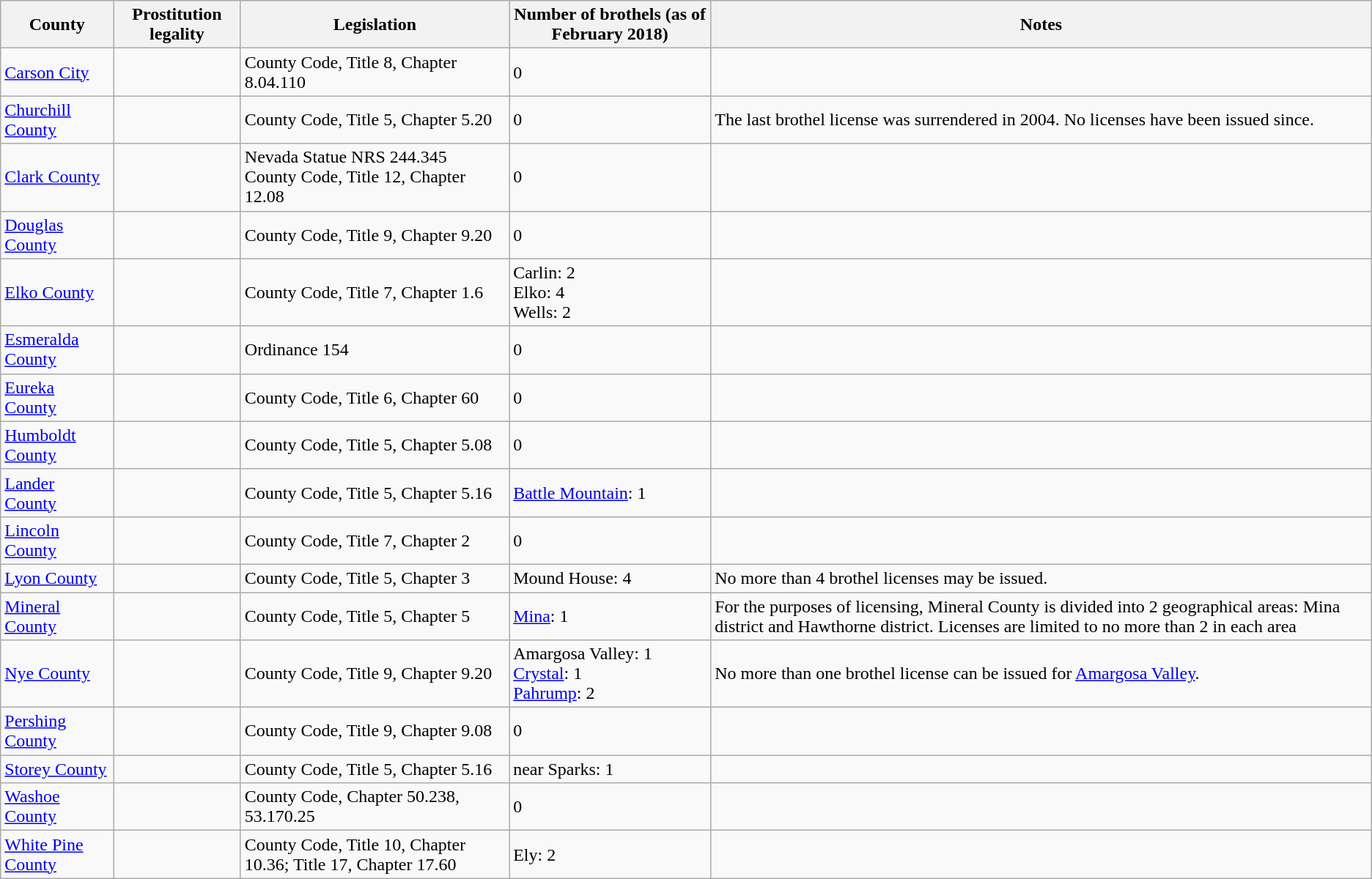<table class="wikitable">
<tr>
<th>County</th>
<th>Prostitution legality</th>
<th>Legislation</th>
<th>Number of brothels (as of February 2018)</th>
<th>Notes</th>
</tr>
<tr>
<td><a href='#'>Carson City</a></td>
<td></td>
<td>County Code, Title 8, Chapter 8.04.110</td>
<td>0</td>
<td></td>
</tr>
<tr>
<td><a href='#'>Churchill County</a></td>
<td></td>
<td>County Code, Title 5, Chapter 5.20</td>
<td>0</td>
<td>The last brothel license was surrendered in 2004. No licenses have been issued since.</td>
</tr>
<tr>
<td><a href='#'>Clark County</a></td>
<td></td>
<td>Nevada Statue NRS 244.345<br>County Code, Title 12, Chapter 12.08</td>
<td>0</td>
<td></td>
</tr>
<tr>
<td><a href='#'>Douglas County</a></td>
<td></td>
<td>County Code, Title 9, Chapter 9.20</td>
<td>0</td>
<td></td>
</tr>
<tr>
<td><a href='#'>Elko County</a></td>
<td></td>
<td>County Code, Title 7, Chapter 1.6</td>
<td>Carlin: 2<br>Elko: 4<br>Wells: 2</td>
<td></td>
</tr>
<tr>
<td><a href='#'>Esmeralda County</a></td>
<td></td>
<td>Ordinance 154</td>
<td>0</td>
<td></td>
</tr>
<tr>
<td><a href='#'>Eureka County</a></td>
<td></td>
<td>County Code, Title 6, Chapter 60</td>
<td>0</td>
<td></td>
</tr>
<tr>
<td><a href='#'>Humboldt County</a></td>
<td></td>
<td>County Code, Title 5, Chapter 5.08</td>
<td>0</td>
<td></td>
</tr>
<tr>
<td><a href='#'>Lander County</a></td>
<td></td>
<td>County Code, Title 5, Chapter 5.16</td>
<td><a href='#'>Battle Mountain</a>: 1</td>
<td></td>
</tr>
<tr>
<td><a href='#'>Lincoln County</a></td>
<td></td>
<td>County Code, Title 7, Chapter 2</td>
<td>0</td>
<td></td>
</tr>
<tr>
<td><a href='#'>Lyon County</a></td>
<td></td>
<td>County Code, Title 5, Chapter 3</td>
<td>Mound House: 4</td>
<td>No more than 4 brothel licenses may be issued.</td>
</tr>
<tr>
<td><a href='#'>Mineral County</a></td>
<td></td>
<td>County Code, Title 5, Chapter 5</td>
<td><a href='#'>Mina</a>: 1</td>
<td>For the purposes of licensing, Mineral County is divided into 2 geographical areas: Mina district and Hawthorne district. Licenses are limited to no more than 2 in each area</td>
</tr>
<tr>
<td><a href='#'>Nye County</a></td>
<td></td>
<td>County Code, Title 9, Chapter 9.20</td>
<td>Amargosa Valley: 1<br><a href='#'>Crystal</a>: 1<br><a href='#'>Pahrump</a>: 2</td>
<td>No more than one brothel license can be issued for <a href='#'>Amargosa Valley</a>.</td>
</tr>
<tr>
<td><a href='#'>Pershing County</a></td>
<td></td>
<td>County Code, Title 9, Chapter 9.08</td>
<td>0</td>
<td></td>
</tr>
<tr>
<td><a href='#'>Storey County</a></td>
<td></td>
<td>County Code, Title 5, Chapter 5.16</td>
<td>near Sparks: 1</td>
<td></td>
</tr>
<tr>
<td><a href='#'>Washoe County</a></td>
<td></td>
<td>County Code, Chapter 50.238, 53.170.25</td>
<td>0</td>
<td></td>
</tr>
<tr>
<td><a href='#'>White Pine County</a></td>
<td></td>
<td>County Code, Title 10, Chapter 10.36; Title 17, Chapter 17.60</td>
<td>Ely: 2</td>
<td></td>
</tr>
</table>
